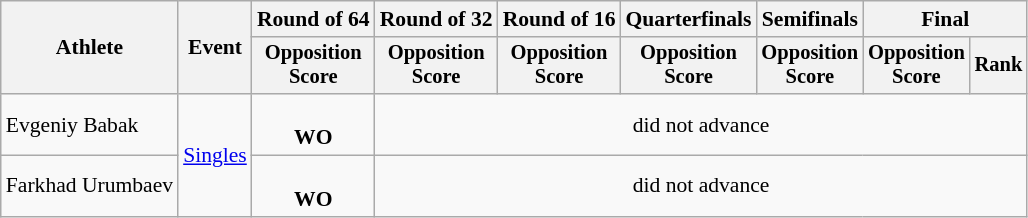<table class=wikitable style="font-size:90%; text-align:center;">
<tr>
<th rowspan="2">Athlete</th>
<th rowspan="2">Event</th>
<th>Round of 64</th>
<th>Round of 32</th>
<th>Round of 16</th>
<th>Quarterfinals</th>
<th>Semifinals</th>
<th colspan=2>Final</th>
</tr>
<tr style="font-size:95%">
<th>Opposition<br>Score</th>
<th>Opposition<br>Score</th>
<th>Opposition<br>Score</th>
<th>Opposition<br>Score</th>
<th>Opposition<br>Score</th>
<th>Opposition<br>Score</th>
<th>Rank</th>
</tr>
<tr>
<td align=left>Evgeniy Babak</td>
<td align=left rowspan=2><a href='#'>Singles</a></td>
<td><br><strong>WO</strong></td>
<td colspan=6>did not advance</td>
</tr>
<tr>
<td align=left>Farkhad Urumbaev</td>
<td><br><strong>WO</strong></td>
<td colspan=6>did not advance</td>
</tr>
</table>
